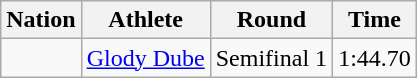<table class="wikitable sortable" style="text-align:center">
<tr>
<th>Nation</th>
<th>Athlete</th>
<th>Round</th>
<th>Time</th>
</tr>
<tr>
<td align=left></td>
<td align=left><a href='#'>Glody Dube</a></td>
<td>Semifinal 1</td>
<td>1:44.70</td>
</tr>
</table>
